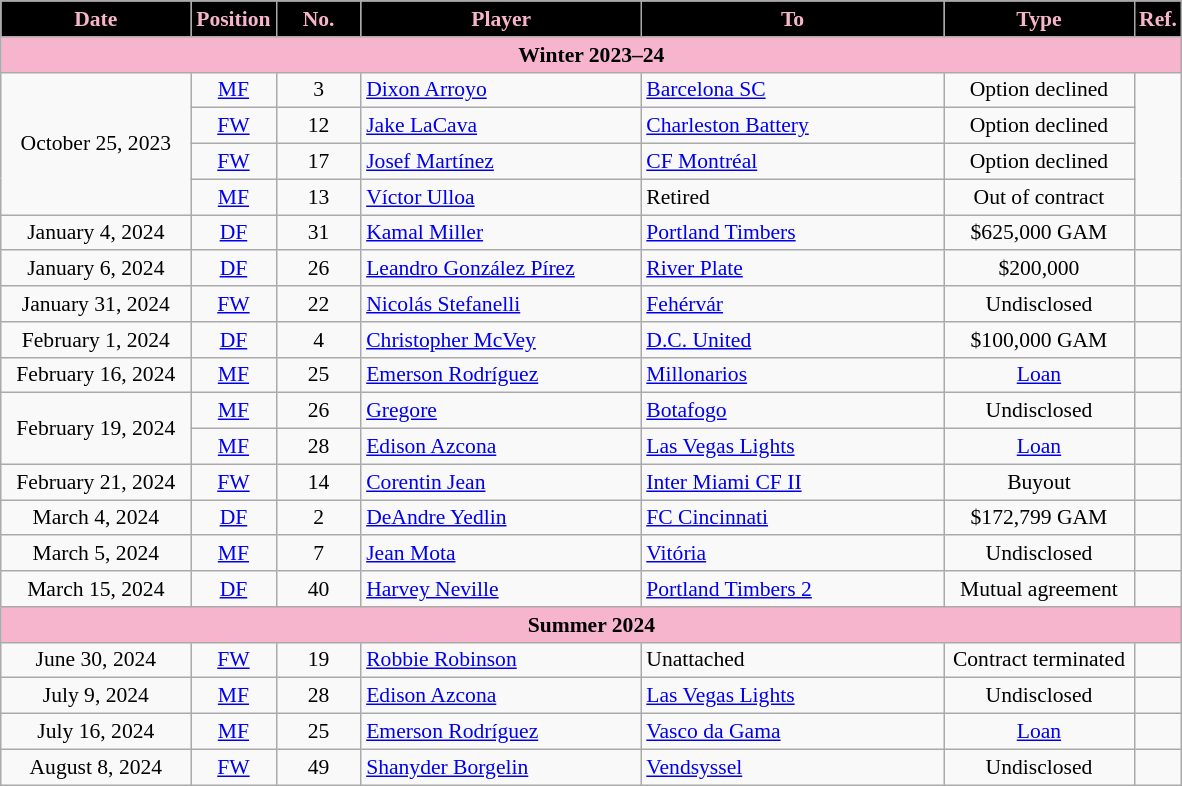<table class="wikitable nowrap" style="text-align:center; font-size:90%;">
<tr>
<th style="background:#000000; color:#F7B5CD; width:120px;">Date</th>
<th style="background:#000000; color:#F7B5CD; width:50px;">Position</th>
<th style="background:#000000; color:#F7B5CD; width:50px;">No.</th>
<th style="background:#000000; color:#F7B5CD; width:180px;">Player</th>
<th style="background:#000000; color:#F7B5CD; width:195px;">To</th>
<th style="background:#000000; color:#F7B5CD; width:120px;">Type</th>
<th style="background:#000000; color:#F7B5CD; width:25px;">Ref.</th>
</tr>
<tr>
<th colspan="7" style="background:#F7B5CD; color:#000000; width:125px;">Winter 2023–24</th>
</tr>
<tr>
<td rowspan="4">October 25, 2023</td>
<td><a href='#'>MF</a></td>
<td>3</td>
<td style="text-align:left"> <a href='#'>Dixon Arroyo</a></td>
<td style="text-align:left"> <a href='#'>Barcelona SC</a></td>
<td>Option declined</td>
<td rowspan="4"></td>
</tr>
<tr>
<td><a href='#'>FW</a></td>
<td>12</td>
<td style="text-align:left"> <a href='#'>Jake LaCava</a></td>
<td style="text-align:left"> <a href='#'>Charleston Battery</a></td>
<td>Option declined</td>
</tr>
<tr>
<td><a href='#'>FW</a></td>
<td>17</td>
<td style="text-align:left"> <a href='#'>Josef Martínez</a></td>
<td style="text-align:left"> <a href='#'>CF Montréal</a></td>
<td>Option declined</td>
</tr>
<tr>
<td><a href='#'>MF</a></td>
<td>13</td>
<td style="text-align:left"> <a href='#'>Víctor Ulloa</a></td>
<td style="text-align:left">Retired</td>
<td>Out of contract</td>
</tr>
<tr>
<td>January 4, 2024</td>
<td><a href='#'>DF</a></td>
<td>31</td>
<td style="text-align:left"> <a href='#'>Kamal Miller</a></td>
<td style="text-align:left"> <a href='#'>Portland Timbers</a></td>
<td>$625,000 GAM</td>
<td></td>
</tr>
<tr>
<td>January 6, 2024</td>
<td><a href='#'>DF</a></td>
<td>26</td>
<td style="text-align:left"> <a href='#'>Leandro González Pírez</a></td>
<td style="text-align:left"> <a href='#'>River Plate</a></td>
<td>$200,000</td>
<td></td>
</tr>
<tr>
<td>January 31, 2024</td>
<td><a href='#'>FW</a></td>
<td>22</td>
<td style="text-align:left"> <a href='#'>Nicolás Stefanelli</a></td>
<td style="text-align:left"> <a href='#'>Fehérvár</a></td>
<td>Undisclosed</td>
<td></td>
</tr>
<tr>
<td>February 1, 2024</td>
<td><a href='#'>DF</a></td>
<td>4</td>
<td style="text-align:left"> <a href='#'>Christopher McVey</a></td>
<td style="text-align:left"> <a href='#'>D.C. United</a></td>
<td>$100,000 GAM</td>
<td></td>
</tr>
<tr>
<td>February 16, 2024</td>
<td><a href='#'>MF</a></td>
<td>25</td>
<td style="text-align:left"> <a href='#'>Emerson Rodríguez</a></td>
<td style="text-align:left"> <a href='#'>Millonarios</a></td>
<td><a href='#'>Loan</a></td>
<td></td>
</tr>
<tr>
<td rowspan="2">February 19, 2024</td>
<td><a href='#'>MF</a></td>
<td>26</td>
<td style="text-align:left"> <a href='#'>Gregore</a></td>
<td style="text-align:left"> <a href='#'>Botafogo</a></td>
<td>Undisclosed</td>
<td></td>
</tr>
<tr>
<td><a href='#'>MF</a></td>
<td>28</td>
<td style="text-align:left"> <a href='#'>Edison Azcona</a></td>
<td style="text-align:left"> <a href='#'>Las Vegas Lights</a></td>
<td><a href='#'>Loan</a></td>
<td></td>
</tr>
<tr>
<td>February 21, 2024</td>
<td><a href='#'>FW</a></td>
<td>14</td>
<td style="text-align:left"> <a href='#'>Corentin Jean</a></td>
<td style="text-align:left"> <a href='#'>Inter Miami CF II</a></td>
<td>Buyout</td>
<td></td>
</tr>
<tr>
<td>March 4, 2024</td>
<td><a href='#'>DF</a></td>
<td>2</td>
<td style="text-align:left"> <a href='#'>DeAndre Yedlin</a></td>
<td style="text-align:left"> <a href='#'>FC Cincinnati</a></td>
<td>$172,799 GAM</td>
<td></td>
</tr>
<tr>
<td>March 5, 2024</td>
<td><a href='#'>MF</a></td>
<td>7</td>
<td style="text-align:left"> <a href='#'>Jean Mota</a></td>
<td style="text-align:left"> <a href='#'>Vitória</a></td>
<td>Undisclosed</td>
<td></td>
</tr>
<tr>
<td>March 15, 2024</td>
<td><a href='#'>DF</a></td>
<td>40</td>
<td style="text-align:left"> <a href='#'>Harvey Neville</a></td>
<td style="text-align:left"> <a href='#'>Portland Timbers 2</a></td>
<td>Mutual agreement</td>
<td></td>
</tr>
<tr>
<th colspan="7" style="background:#F7B5CD; color:#000000; width:125px;">Summer 2024</th>
</tr>
<tr>
<td>June 30, 2024</td>
<td><a href='#'>FW</a></td>
<td>19</td>
<td style="text-align:left"> <a href='#'>Robbie Robinson</a></td>
<td style="text-align:left">Unattached</td>
<td>Contract terminated</td>
<td></td>
</tr>
<tr>
<td>July 9, 2024</td>
<td><a href='#'>MF</a></td>
<td>28</td>
<td style="text-align:left"> <a href='#'>Edison Azcona</a></td>
<td style="text-align:left"> <a href='#'>Las Vegas Lights</a></td>
<td>Undisclosed</td>
<td></td>
</tr>
<tr>
<td>July 16, 2024</td>
<td><a href='#'>MF</a></td>
<td>25</td>
<td style="text-align:left"> <a href='#'>Emerson Rodríguez</a></td>
<td style="text-align:left"> <a href='#'>Vasco da Gama</a></td>
<td><a href='#'>Loan</a></td>
<td></td>
</tr>
<tr>
<td>August 8, 2024</td>
<td><a href='#'>FW</a></td>
<td>49</td>
<td style="text-align:left"> <a href='#'>Shanyder Borgelin</a></td>
<td style="text-align:left"> <a href='#'>Vendsyssel</a></td>
<td>Undisclosed</td>
<td></td>
</tr>
</table>
